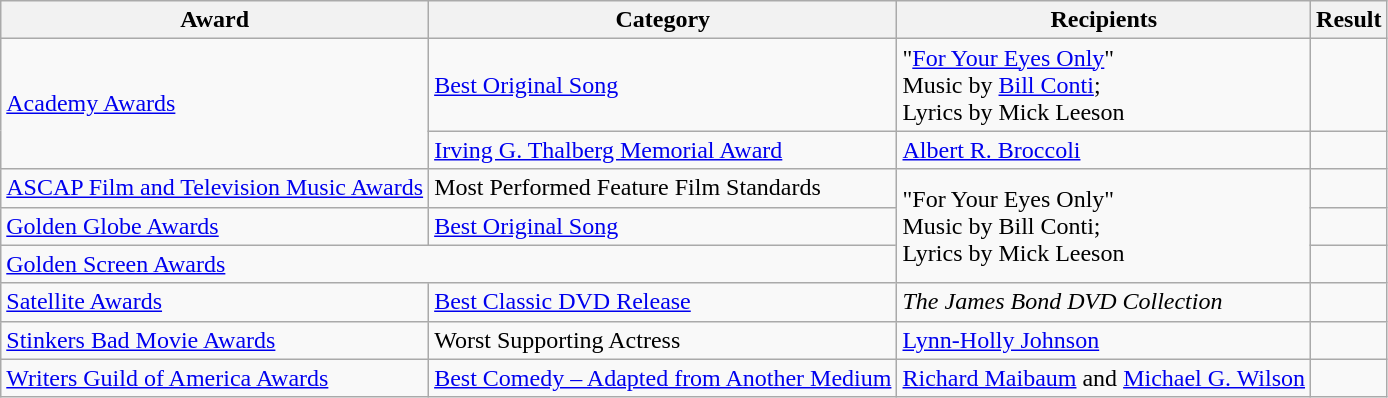<table class="wikitable">
<tr>
<th>Award</th>
<th>Category</th>
<th>Recipients</th>
<th>Result</th>
</tr>
<tr>
<td rowspan="2"><a href='#'>Academy Awards</a></td>
<td><a href='#'>Best Original Song</a></td>
<td>"<a href='#'>For Your Eyes Only</a>"<br>Music by <a href='#'>Bill Conti</a>;<br>Lyrics by Mick Leeson</td>
<td></td>
</tr>
<tr>
<td><a href='#'>Irving G. Thalberg Memorial Award</a></td>
<td><a href='#'>Albert R. Broccoli</a></td>
<td></td>
</tr>
<tr>
<td><a href='#'>ASCAP Film and Television Music Awards</a></td>
<td>Most Performed Feature Film Standards</td>
<td rowspan="3">"For Your Eyes Only"<br>Music by Bill Conti;<br>Lyrics by Mick Leeson</td>
<td></td>
</tr>
<tr>
<td><a href='#'>Golden Globe Awards</a></td>
<td><a href='#'>Best Original Song</a></td>
<td></td>
</tr>
<tr>
<td colspan="3"><a href='#'>Golden Screen Awards</a></td>
<td></td>
</tr>
<tr>
<td><a href='#'>Satellite Awards</a></td>
<td><a href='#'>Best Classic DVD Release</a></td>
<td><em>The James Bond DVD Collection</em> </td>
<td></td>
</tr>
<tr>
<td><a href='#'>Stinkers Bad Movie Awards</a></td>
<td>Worst Supporting Actress</td>
<td><a href='#'>Lynn-Holly Johnson</a></td>
<td></td>
</tr>
<tr>
<td><a href='#'>Writers Guild of America Awards</a></td>
<td><a href='#'>Best Comedy – Adapted from Another Medium</a></td>
<td><a href='#'>Richard Maibaum</a> and <a href='#'>Michael G. Wilson</a></td>
<td></td>
</tr>
</table>
